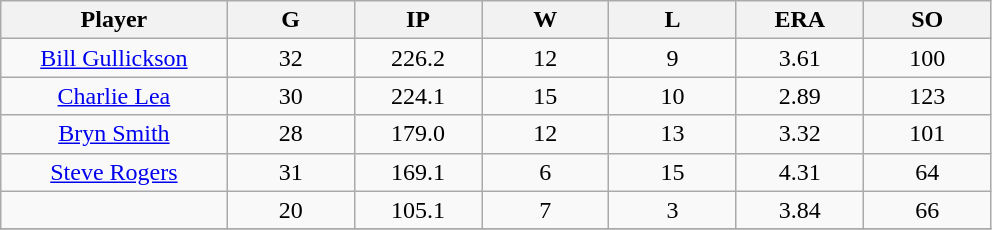<table class="wikitable sortable">
<tr>
<th bgcolor="#DDDDFF" width="16%">Player</th>
<th bgcolor="#DDDDFF" width="9%">G</th>
<th bgcolor="#DDDDFF" width="9%">IP</th>
<th bgcolor="#DDDDFF" width="9%">W</th>
<th bgcolor="#DDDDFF" width="9%">L</th>
<th bgcolor="#DDDDFF" width="9%">ERA</th>
<th bgcolor="#DDDDFF" width="9%">SO</th>
</tr>
<tr align="center">
<td><a href='#'>Bill Gullickson</a></td>
<td>32</td>
<td>226.2</td>
<td>12</td>
<td>9</td>
<td>3.61</td>
<td>100</td>
</tr>
<tr align=center>
<td><a href='#'>Charlie Lea</a></td>
<td>30</td>
<td>224.1</td>
<td>15</td>
<td>10</td>
<td>2.89</td>
<td>123</td>
</tr>
<tr align=center>
<td><a href='#'>Bryn Smith</a></td>
<td>28</td>
<td>179.0</td>
<td>12</td>
<td>13</td>
<td>3.32</td>
<td>101</td>
</tr>
<tr align=center>
<td><a href='#'>Steve Rogers</a></td>
<td>31</td>
<td>169.1</td>
<td>6</td>
<td>15</td>
<td>4.31</td>
<td>64</td>
</tr>
<tr align=center>
<td></td>
<td>20</td>
<td>105.1</td>
<td>7</td>
<td>3</td>
<td>3.84</td>
<td>66</td>
</tr>
<tr align="center">
</tr>
</table>
